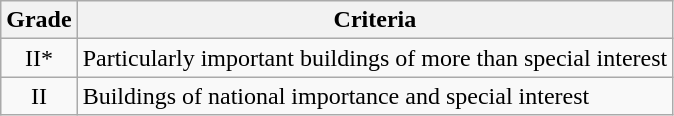<table class="wikitable">
<tr>
<th>Grade</th>
<th>Criteria</th>
</tr>
<tr>
<td align="center" >II*</td>
<td>Particularly important buildings of more than special interest</td>
</tr>
<tr>
<td align="center" >II</td>
<td>Buildings of national importance and special interest</td>
</tr>
</table>
